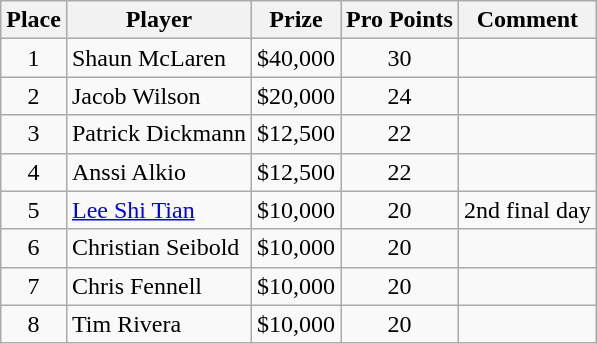<table class="wikitable">
<tr>
<th>Place</th>
<th>Player</th>
<th>Prize</th>
<th>Pro Points</th>
<th>Comment</th>
</tr>
<tr>
<td align=center>1</td>
<td> Shaun McLaren</td>
<td align=center>$40,000</td>
<td align=center>30</td>
<td></td>
</tr>
<tr>
<td align=center>2</td>
<td> Jacob Wilson</td>
<td align=center>$20,000</td>
<td align=center>24</td>
<td></td>
</tr>
<tr>
<td align=center>3</td>
<td> Patrick Dickmann</td>
<td align=center>$12,500</td>
<td align=center>22</td>
<td></td>
</tr>
<tr>
<td align=center>4</td>
<td> Anssi Alkio</td>
<td align=center>$12,500</td>
<td align=center>22</td>
<td></td>
</tr>
<tr>
<td align=center>5</td>
<td> <a href='#'>Lee Shi Tian</a></td>
<td align=center>$10,000</td>
<td align=center>20</td>
<td>2nd final day</td>
</tr>
<tr>
<td align=center>6</td>
<td> Christian Seibold</td>
<td align=center>$10,000</td>
<td align=center>20</td>
<td></td>
</tr>
<tr>
<td align=center>7</td>
<td> Chris Fennell</td>
<td align=center>$10,000</td>
<td align=center>20</td>
<td></td>
</tr>
<tr>
<td align=center>8</td>
<td> Tim Rivera</td>
<td align=center>$10,000</td>
<td align=center>20</td>
<td></td>
</tr>
</table>
